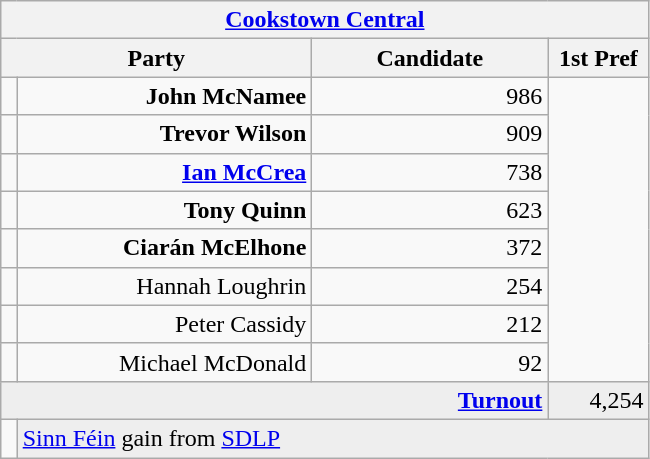<table class="wikitable">
<tr>
<th colspan="4" align="center"><a href='#'>Cookstown Central</a></th>
</tr>
<tr>
<th colspan="2" align="center" width=200>Party</th>
<th width=150>Candidate</th>
<th width=60>1st Pref</th>
</tr>
<tr>
<td></td>
<td align="right"><strong>John McNamee</strong></td>
<td align="right">986</td>
</tr>
<tr>
<td></td>
<td align="right"><strong>Trevor Wilson</strong></td>
<td align="right">909</td>
</tr>
<tr>
<td></td>
<td align="right"><strong><a href='#'>Ian McCrea</a></strong></td>
<td align="right">738</td>
</tr>
<tr>
<td></td>
<td align="right"><strong>Tony Quinn</strong></td>
<td align="right">623</td>
</tr>
<tr>
<td></td>
<td align="right"><strong>Ciarán McElhone</strong></td>
<td align="right">372</td>
</tr>
<tr>
<td></td>
<td align="right">Hannah Loughrin</td>
<td align="right">254</td>
</tr>
<tr>
<td></td>
<td align="right">Peter Cassidy</td>
<td align="right">212</td>
</tr>
<tr>
<td></td>
<td align="right">Michael McDonald</td>
<td align="right">92</td>
</tr>
<tr bgcolor="EEEEEE">
<td colspan=3 align="right"><strong><a href='#'>Turnout</a></strong></td>
<td align="right">4,254</td>
</tr>
<tr>
<td bgcolor=></td>
<td colspan=3 bgcolor="EEEEEE"><a href='#'>Sinn Féin</a> gain from <a href='#'>SDLP</a></td>
</tr>
</table>
